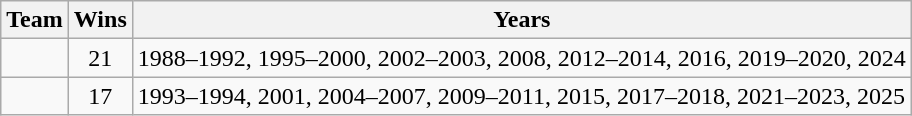<table class="wikitable">
<tr>
<th>Team</th>
<th>Wins</th>
<th>Years</th>
</tr>
<tr>
<td></td>
<td align="center">21</td>
<td>1988–1992, 1995–2000, 2002–2003, 2008, 2012–2014, 2016, 2019–2020, 2024</td>
</tr>
<tr>
<td></td>
<td align="center">17</td>
<td>1993–1994, 2001, 2004–2007, 2009–2011, 2015, 2017–2018, 2021–2023, 2025</td>
</tr>
</table>
